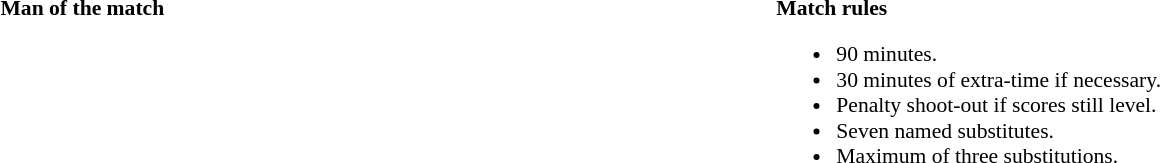<table width=82% style="font-size:90%">
<tr>
<td width=50% valign=top><br><strong>Man of the match</strong></td>
<td width=50% valign=top><br><strong>Match rules</strong><ul><li>90 minutes.</li><li>30 minutes of extra-time if necessary.</li><li>Penalty shoot-out if scores still level.</li><li>Seven named substitutes.</li><li>Maximum of three substitutions.</li></ul></td>
</tr>
</table>
